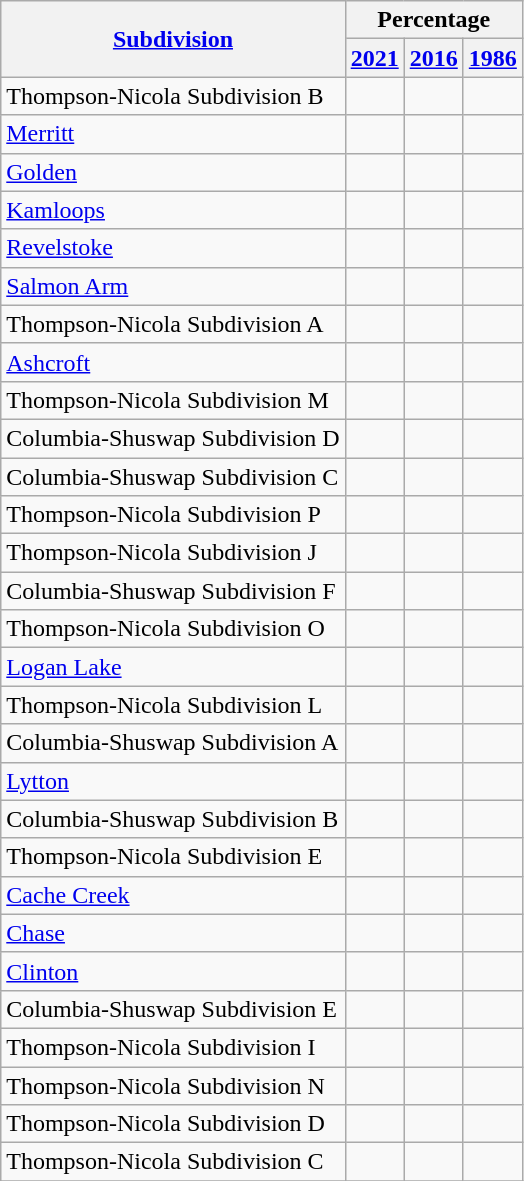<table class="wikitable sortable">
<tr>
<th rowspan="2"><a href='#'>Subdivision</a></th>
<th colspan="3">Percentage</th>
</tr>
<tr>
<th><a href='#'>2021</a></th>
<th><a href='#'>2016</a></th>
<th><a href='#'>1986</a></th>
</tr>
<tr>
<td>Thompson-Nicola Subdivision B</td>
<td></td>
<td></td>
<td></td>
</tr>
<tr>
<td><a href='#'>Merritt</a></td>
<td></td>
<td></td>
<td></td>
</tr>
<tr>
<td><a href='#'>Golden</a></td>
<td></td>
<td></td>
<td></td>
</tr>
<tr>
<td><a href='#'>Kamloops</a></td>
<td></td>
<td></td>
<td></td>
</tr>
<tr>
<td><a href='#'>Revelstoke</a></td>
<td></td>
<td></td>
<td></td>
</tr>
<tr>
<td><a href='#'>Salmon Arm</a></td>
<td></td>
<td></td>
<td></td>
</tr>
<tr>
<td>Thompson-Nicola Subdivision A</td>
<td></td>
<td></td>
<td></td>
</tr>
<tr>
<td><a href='#'>Ashcroft</a></td>
<td></td>
<td></td>
<td></td>
</tr>
<tr>
<td>Thompson-Nicola Subdivision M</td>
<td></td>
<td></td>
<td></td>
</tr>
<tr>
<td>Columbia-Shuswap Subdivision D</td>
<td></td>
<td></td>
<td></td>
</tr>
<tr>
<td>Columbia-Shuswap Subdivision C</td>
<td></td>
<td></td>
<td></td>
</tr>
<tr>
<td>Thompson-Nicola Subdivision P</td>
<td></td>
<td></td>
<td></td>
</tr>
<tr>
<td>Thompson-Nicola Subdivision J</td>
<td></td>
<td></td>
<td></td>
</tr>
<tr>
<td>Columbia-Shuswap Subdivision F</td>
<td></td>
<td></td>
<td></td>
</tr>
<tr>
<td>Thompson-Nicola Subdivision O</td>
<td></td>
<td></td>
<td></td>
</tr>
<tr>
<td><a href='#'>Logan Lake</a></td>
<td></td>
<td></td>
<td></td>
</tr>
<tr>
<td>Thompson-Nicola Subdivision L</td>
<td></td>
<td></td>
<td></td>
</tr>
<tr>
<td>Columbia-Shuswap Subdivision A</td>
<td></td>
<td></td>
<td></td>
</tr>
<tr>
<td><a href='#'>Lytton</a></td>
<td></td>
<td></td>
<td></td>
</tr>
<tr>
<td>Columbia-Shuswap Subdivision B</td>
<td></td>
<td></td>
<td></td>
</tr>
<tr>
<td>Thompson-Nicola Subdivision E</td>
<td></td>
<td></td>
<td></td>
</tr>
<tr>
<td><a href='#'>Cache Creek</a></td>
<td></td>
<td></td>
<td></td>
</tr>
<tr>
<td><a href='#'>Chase</a></td>
<td></td>
<td></td>
<td></td>
</tr>
<tr>
<td><a href='#'>Clinton</a></td>
<td></td>
<td></td>
<td></td>
</tr>
<tr>
<td>Columbia-Shuswap Subdivision E</td>
<td></td>
<td></td>
<td></td>
</tr>
<tr>
<td>Thompson-Nicola Subdivision I</td>
<td></td>
<td></td>
<td></td>
</tr>
<tr>
<td>Thompson-Nicola Subdivision N</td>
<td></td>
<td></td>
<td></td>
</tr>
<tr>
<td>Thompson-Nicola Subdivision D</td>
<td></td>
<td></td>
<td></td>
</tr>
<tr>
<td>Thompson-Nicola Subdivision C</td>
<td></td>
<td></td>
<td></td>
</tr>
<tr>
</tr>
</table>
